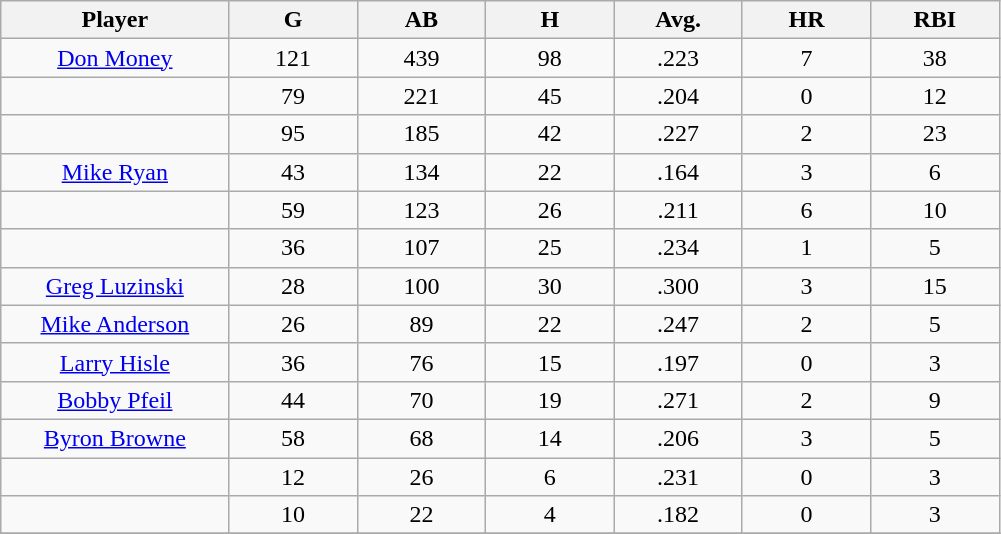<table class="wikitable sortable">
<tr>
<th bgcolor="#DDDDFF" width="16%">Player</th>
<th bgcolor="#DDDDFF" width="9%">G</th>
<th bgcolor="#DDDDFF" width="9%">AB</th>
<th bgcolor="#DDDDFF" width="9%">H</th>
<th bgcolor="#DDDDFF" width="9%">Avg.</th>
<th bgcolor="#DDDDFF" width="9%">HR</th>
<th bgcolor="#DDDDFF" width="9%">RBI</th>
</tr>
<tr align="center">
<td><a href='#'>Don Money</a></td>
<td>121</td>
<td>439</td>
<td>98</td>
<td>.223</td>
<td>7</td>
<td>38</td>
</tr>
<tr align=center>
<td></td>
<td>79</td>
<td>221</td>
<td>45</td>
<td>.204</td>
<td>0</td>
<td>12</td>
</tr>
<tr align="center">
<td></td>
<td>95</td>
<td>185</td>
<td>42</td>
<td>.227</td>
<td>2</td>
<td>23</td>
</tr>
<tr align="center">
<td><a href='#'>Mike Ryan</a></td>
<td>43</td>
<td>134</td>
<td>22</td>
<td>.164</td>
<td>3</td>
<td>6</td>
</tr>
<tr align=center>
<td></td>
<td>59</td>
<td>123</td>
<td>26</td>
<td>.211</td>
<td>6</td>
<td>10</td>
</tr>
<tr align="center">
<td></td>
<td>36</td>
<td>107</td>
<td>25</td>
<td>.234</td>
<td>1</td>
<td>5</td>
</tr>
<tr align="center">
<td><a href='#'>Greg Luzinski</a></td>
<td>28</td>
<td>100</td>
<td>30</td>
<td>.300</td>
<td>3</td>
<td>15</td>
</tr>
<tr align=center>
<td><a href='#'>Mike Anderson</a></td>
<td>26</td>
<td>89</td>
<td>22</td>
<td>.247</td>
<td>2</td>
<td>5</td>
</tr>
<tr align=center>
<td><a href='#'>Larry Hisle</a></td>
<td>36</td>
<td>76</td>
<td>15</td>
<td>.197</td>
<td>0</td>
<td>3</td>
</tr>
<tr align=center>
<td><a href='#'>Bobby Pfeil</a></td>
<td>44</td>
<td>70</td>
<td>19</td>
<td>.271</td>
<td>2</td>
<td>9</td>
</tr>
<tr align=center>
<td><a href='#'>Byron Browne</a></td>
<td>58</td>
<td>68</td>
<td>14</td>
<td>.206</td>
<td>3</td>
<td>5</td>
</tr>
<tr align=center>
<td></td>
<td>12</td>
<td>26</td>
<td>6</td>
<td>.231</td>
<td>0</td>
<td>3</td>
</tr>
<tr align="center">
<td></td>
<td>10</td>
<td>22</td>
<td>4</td>
<td>.182</td>
<td>0</td>
<td>3</td>
</tr>
<tr align="center">
</tr>
</table>
